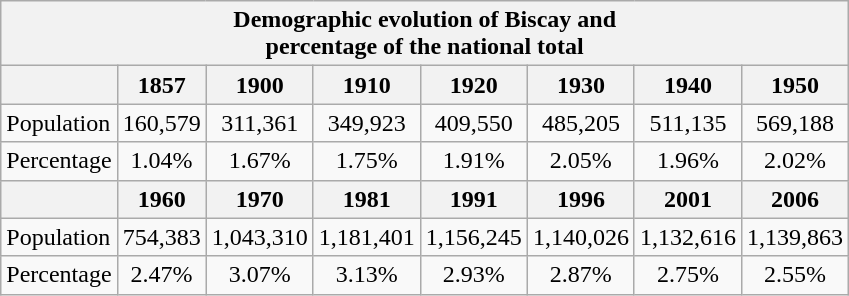<table class="wikitable">
<tr>
<th bgcolor=black colspan=20 style="color:black;">Demographic evolution of Biscay and<br>percentage of the national total</th>
</tr>
<tr>
<th></th>
<th>1857</th>
<th>1900</th>
<th>1910</th>
<th>1920</th>
<th>1930</th>
<th>1940</th>
<th>1950</th>
</tr>
<tr>
<td>Population</td>
<td align=center>160,579</td>
<td align=center>311,361</td>
<td align=center>349,923</td>
<td align=center>409,550</td>
<td align=center>485,205</td>
<td align=center>511,135</td>
<td align=center>569,188</td>
</tr>
<tr>
<td>Percentage</td>
<td align=center>1.04%</td>
<td align=center>1.67%</td>
<td align=center>1.75%</td>
<td align=center>1.91%</td>
<td align=center>2.05%</td>
<td align=center>1.96%</td>
<td align=center>2.02%</td>
</tr>
<tr>
<th></th>
<th>1960</th>
<th>1970</th>
<th>1981</th>
<th>1991</th>
<th>1996</th>
<th>2001</th>
<th>2006</th>
</tr>
<tr>
<td>Population</td>
<td align=center>754,383</td>
<td align=center>1,043,310</td>
<td align=center>1,181,401</td>
<td align=center>1,156,245</td>
<td align=center>1,140,026</td>
<td align=center>1,132,616</td>
<td align=center>1,139,863</td>
</tr>
<tr>
<td>Percentage</td>
<td align=center>2.47%</td>
<td align=center>3.07%</td>
<td align=center>3.13%</td>
<td align=center>2.93%</td>
<td align=center>2.87%</td>
<td align=center>2.75%</td>
<td align=center>2.55%</td>
</tr>
</table>
